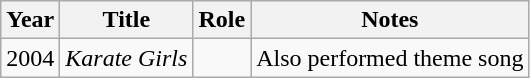<table class="wikitable sortable">
<tr>
<th>Year</th>
<th>Title</th>
<th>Role</th>
<th class="unsortable">Notes</th>
</tr>
<tr>
<td>2004</td>
<td><em>Karate Girls</em></td>
<td></td>
<td>Also performed theme song</td>
</tr>
</table>
